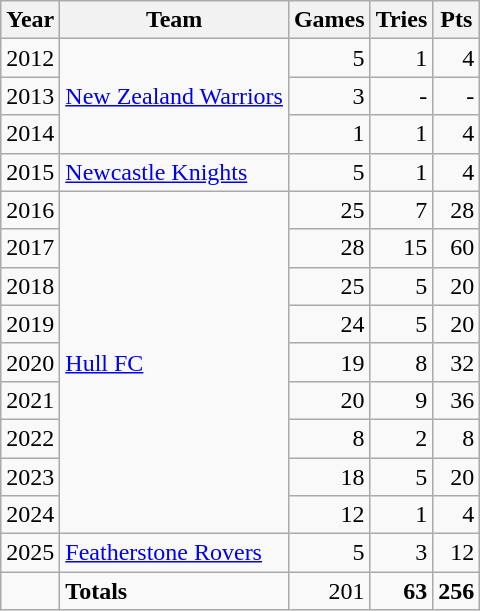<table class="wikitable">
<tr>
<th>Year</th>
<th>Team</th>
<th>Games</th>
<th>Tries</th>
<th>Pts</th>
</tr>
<tr>
<td align=center>2012</td>
<td rowspan="3"> <a href='#'>New Zealand Warriors</a></td>
<td align=right>5</td>
<td align=right>1</td>
<td align=right>4</td>
</tr>
<tr>
<td align=center>2013</td>
<td align=right>3</td>
<td align=right>-</td>
<td align=right>-</td>
</tr>
<tr>
<td align=center>2014</td>
<td align=right>1</td>
<td align=right>1</td>
<td align=right>4</td>
</tr>
<tr>
<td align=center>2015</td>
<td> <a href='#'>Newcastle Knights</a></td>
<td align=right>5</td>
<td align=right>1</td>
<td align=right>4</td>
</tr>
<tr>
<td align=center>2016</td>
<td rowspan="9"> <a href='#'>Hull FC</a></td>
<td align=right>25</td>
<td align=right>7</td>
<td align=right>28</td>
</tr>
<tr>
<td align=center>2017</td>
<td align=right>28</td>
<td align=right>15</td>
<td align=right>60</td>
</tr>
<tr>
<td align=center>2018</td>
<td align=right>25</td>
<td align=right>5</td>
<td align=right>20</td>
</tr>
<tr>
<td align=center>2019</td>
<td align=right>24</td>
<td align=right>5</td>
<td align=right>20</td>
</tr>
<tr>
<td align=center>2020</td>
<td align=right>19</td>
<td align=right>8</td>
<td align=right>32</td>
</tr>
<tr>
<td align=center>2021</td>
<td align=right>20</td>
<td align=right>9</td>
<td align=right>36</td>
</tr>
<tr>
<td align=center>2022</td>
<td align=right>8</td>
<td align=right>2</td>
<td align=right>8</td>
</tr>
<tr>
<td align=center>2023</td>
<td align=right>18</td>
<td align=right>5</td>
<td align=right>20</td>
</tr>
<tr>
<td align=center>2024</td>
<td align=right>12</td>
<td align=right>1</td>
<td align=right>4</td>
</tr>
<tr>
<td align=center>2025</td>
<td align=left> <a href='#'>Featherstone Rovers</a></td>
<td align=right>5</td>
<td align=right>3</td>
<td align=right>12</td>
</tr>
<tr>
<td></td>
<td align=left><strong>Totals</strong></td>
<td align=right>201</td>
<td align=right><strong>63</strong></td>
<td align=right><strong>256</strong></td>
</tr>
</table>
